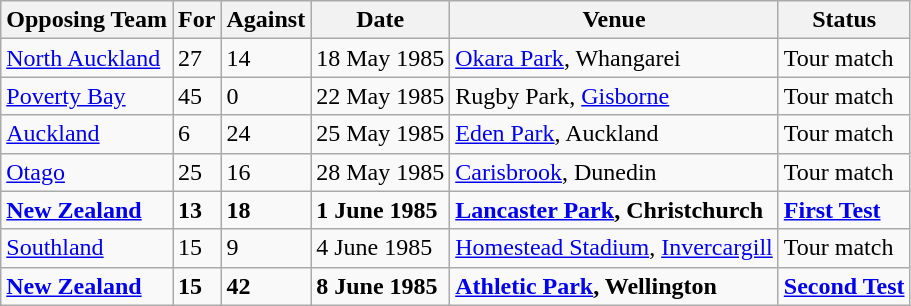<table class="wikitable">
<tr>
<th>Opposing Team</th>
<th>For</th>
<th>Against</th>
<th>Date</th>
<th>Venue</th>
<th>Status</th>
</tr>
<tr>
<td><a href='#'>North Auckland</a></td>
<td>27</td>
<td>14</td>
<td>18 May 1985</td>
<td><a href='#'>Okara Park</a>, Whangarei</td>
<td>Tour match</td>
</tr>
<tr>
<td><a href='#'>Poverty Bay</a></td>
<td>45</td>
<td>0</td>
<td>22 May 1985</td>
<td>Rugby Park, <a href='#'>Gisborne</a></td>
<td>Tour match</td>
</tr>
<tr>
<td><a href='#'>Auckland</a></td>
<td>6</td>
<td>24</td>
<td>25 May 1985</td>
<td><a href='#'>Eden Park</a>, Auckland</td>
<td>Tour match</td>
</tr>
<tr>
<td><a href='#'>Otago</a></td>
<td>25</td>
<td>16</td>
<td>28 May 1985</td>
<td><a href='#'>Carisbrook</a>, Dunedin</td>
<td>Tour match</td>
</tr>
<tr>
<td><strong><a href='#'>New Zealand</a></strong></td>
<td><strong>13</strong></td>
<td><strong>18</strong></td>
<td><strong>1 June 1985</strong></td>
<td><strong><a href='#'>Lancaster Park</a>, Christchurch</strong></td>
<td><strong><a href='#'>First Test</a></strong></td>
</tr>
<tr>
<td><a href='#'>Southland</a></td>
<td>15</td>
<td>9</td>
<td>4 June 1985</td>
<td><a href='#'>Homestead Stadium</a>, <a href='#'>Invercargill</a></td>
<td>Tour match</td>
</tr>
<tr>
<td><strong><a href='#'>New Zealand</a></strong></td>
<td><strong>15</strong></td>
<td><strong>42</strong></td>
<td><strong>8 June 1985</strong></td>
<td><strong><a href='#'>Athletic Park</a>, Wellington</strong></td>
<td><strong><a href='#'>Second Test</a></strong></td>
</tr>
</table>
